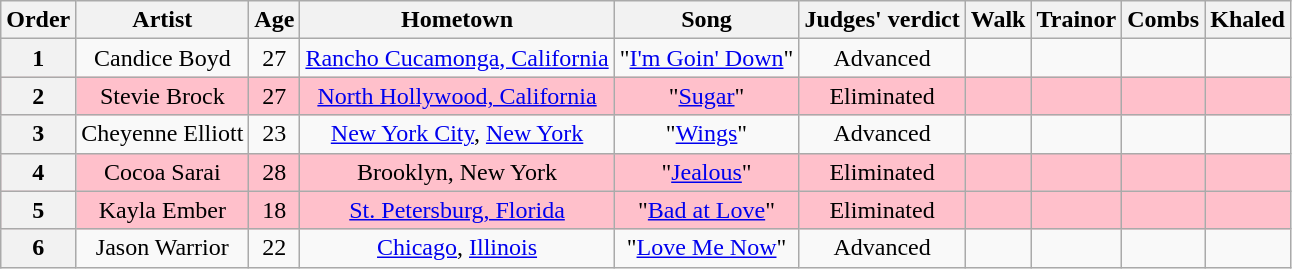<table class="wikitable plainrowheaders" style="text-align: center;">
<tr>
<th>Order</th>
<th>Artist</th>
<th>Age</th>
<th>Hometown</th>
<th>Song</th>
<th>Judges' verdict</th>
<th>Walk</th>
<th>Trainor</th>
<th>Combs</th>
<th>Khaled</th>
</tr>
<tr>
<th>1</th>
<td>Candice Boyd</td>
<td>27</td>
<td><a href='#'>Rancho Cucamonga, California</a></td>
<td>"<a href='#'>I'm Goin' Down</a>"</td>
<td>Advanced</td>
<td style="text-align:center;"></td>
<td style="text-align:center;"></td>
<td style="text-align:center;"></td>
<td style="text-align:center;"></td>
</tr>
<tr style="background:pink;">
<th>2</th>
<td>Stevie Brock</td>
<td>27</td>
<td><a href='#'>North Hollywood, California</a></td>
<td>"<a href='#'>Sugar</a>"</td>
<td>Eliminated</td>
<td style="text-align:center;"></td>
<td style="text-align:center;"></td>
<td style="text-align:center;"></td>
<td style="text-align:center;"></td>
</tr>
<tr>
<th>3</th>
<td>Cheyenne Elliott</td>
<td>23</td>
<td><a href='#'>New York City</a>, <a href='#'>New York</a></td>
<td>"<a href='#'>Wings</a>"</td>
<td>Advanced</td>
<td style="text-align:center;"></td>
<td style="text-align:center;"></td>
<td style="text-align:center;"></td>
<td style="text-align:center;"></td>
</tr>
<tr style="background:pink;">
<th>4</th>
<td>Cocoa Sarai</td>
<td>28</td>
<td>Brooklyn, New York</td>
<td>"<a href='#'>Jealous</a>"</td>
<td>Eliminated</td>
<td style="text-align:center;"></td>
<td style="text-align:center;"></td>
<td style="text-align:center;"></td>
<td style="text-align:center;"></td>
</tr>
<tr style="background:pink;">
<th>5</th>
<td>Kayla Ember</td>
<td>18</td>
<td><a href='#'>St. Petersburg, Florida</a></td>
<td>"<a href='#'>Bad at Love</a>"</td>
<td>Eliminated</td>
<td style="text-align:center;"></td>
<td style="text-align:center;"></td>
<td style="text-align:center;"></td>
<td style="text-align:center;"></td>
</tr>
<tr>
<th>6</th>
<td>Jason Warrior</td>
<td>22</td>
<td><a href='#'>Chicago</a>, <a href='#'>Illinois</a></td>
<td>"<a href='#'>Love Me Now</a>"</td>
<td>Advanced</td>
<td style="text-align:center;"></td>
<td style="text-align:center;"></td>
<td style="text-align:center;"></td>
<td style="text-align:center;"></td>
</tr>
</table>
